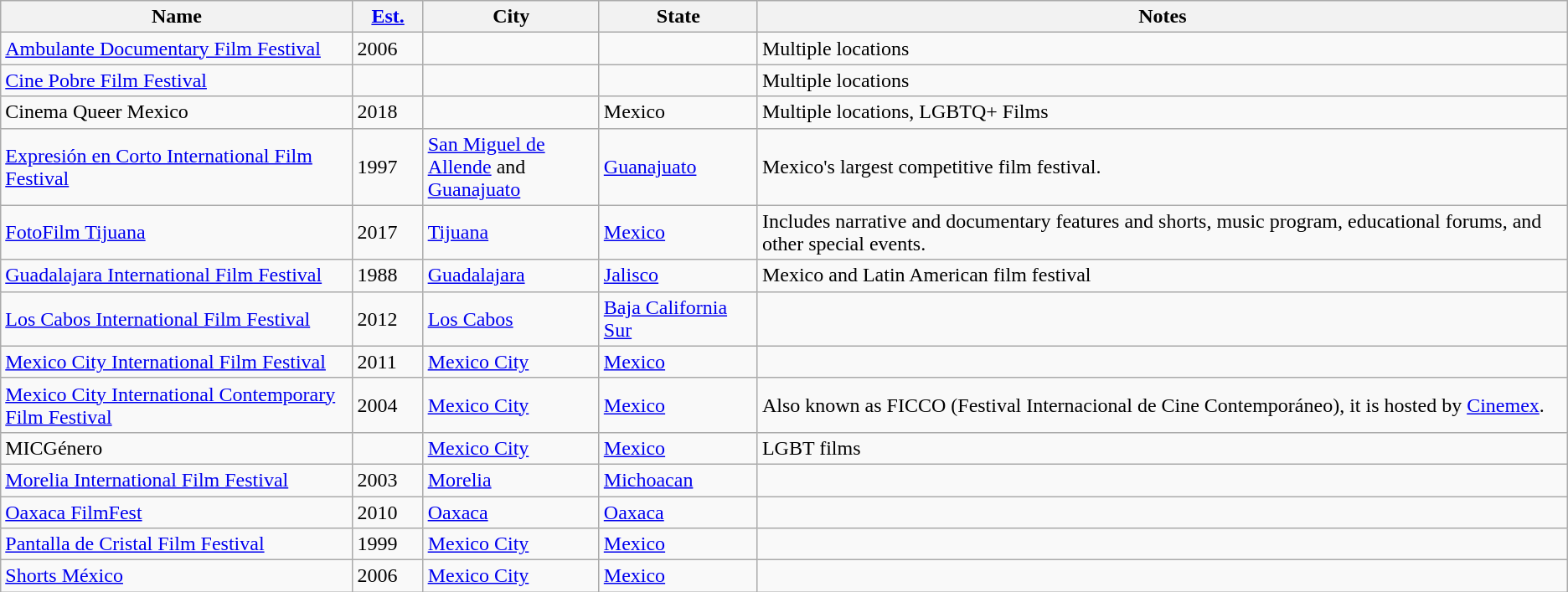<table class="wikitable sortable">
<tr>
<th style="width:20%;">Name</th>
<th style="width:4%;"><a href='#'>Est.</a></th>
<th style="width:10%;">City</th>
<th style="width:9%;">State</th>
<th style="width:46%;">Notes</th>
</tr>
<tr>
<td><a href='#'>Ambulante Documentary Film Festival</a></td>
<td>2006</td>
<td></td>
<td></td>
<td>Multiple locations</td>
</tr>
<tr>
<td><a href='#'>Cine Pobre Film Festival</a></td>
<td></td>
<td></td>
<td></td>
<td>Multiple locations</td>
</tr>
<tr>
<td>Cinema Queer Mexico</td>
<td>2018</td>
<td></td>
<td>Mexico</td>
<td>Multiple locations, LGBTQ+ Films</td>
</tr>
<tr>
<td><a href='#'>Expresión en Corto International Film Festival</a></td>
<td>1997</td>
<td><a href='#'>San Miguel de Allende</a> and <a href='#'>Guanajuato</a></td>
<td><a href='#'>Guanajuato</a></td>
<td>Mexico's largest competitive film festival.</td>
</tr>
<tr>
<td><a href='#'>FotoFilm Tijuana</a></td>
<td>2017</td>
<td><a href='#'>Tijuana</a></td>
<td><a href='#'>Mexico</a></td>
<td>Includes narrative and documentary features and shorts, music program, educational forums, and other special events.</td>
</tr>
<tr>
<td><a href='#'>Guadalajara International Film Festival</a></td>
<td>1988</td>
<td><a href='#'>Guadalajara</a></td>
<td><a href='#'>Jalisco</a></td>
<td>Mexico and Latin American film festival</td>
</tr>
<tr>
<td><a href='#'>Los Cabos International Film Festival</a></td>
<td>2012</td>
<td><a href='#'>Los Cabos</a></td>
<td><a href='#'>Baja California Sur</a></td>
<td></td>
</tr>
<tr>
<td><a href='#'>Mexico City International Film Festival</a></td>
<td>2011</td>
<td><a href='#'>Mexico City</a></td>
<td><a href='#'>Mexico</a></td>
<td></td>
</tr>
<tr>
<td><a href='#'>Mexico City International Contemporary Film Festival</a></td>
<td>2004</td>
<td><a href='#'>Mexico City</a></td>
<td><a href='#'>Mexico</a></td>
<td>Also known as FICCO (Festival Internacional de Cine Contemporáneo), it is hosted by <a href='#'>Cinemex</a>.</td>
</tr>
<tr>
<td>MICGénero</td>
<td></td>
<td><a href='#'>Mexico City</a></td>
<td><a href='#'>Mexico</a></td>
<td>LGBT films</td>
</tr>
<tr>
<td><a href='#'>Morelia International Film Festival</a></td>
<td>2003</td>
<td><a href='#'>Morelia</a></td>
<td><a href='#'>Michoacan</a></td>
<td></td>
</tr>
<tr>
<td><a href='#'>Oaxaca FilmFest</a></td>
<td>2010</td>
<td><a href='#'>Oaxaca</a></td>
<td><a href='#'>Oaxaca</a></td>
<td></td>
</tr>
<tr>
<td><a href='#'>Pantalla de Cristal Film Festival</a></td>
<td>1999</td>
<td><a href='#'>Mexico City</a></td>
<td><a href='#'>Mexico</a></td>
<td></td>
</tr>
<tr>
<td><a href='#'>Shorts México</a></td>
<td>2006</td>
<td><a href='#'>Mexico City</a></td>
<td><a href='#'>Mexico</a></td>
<td></td>
</tr>
</table>
